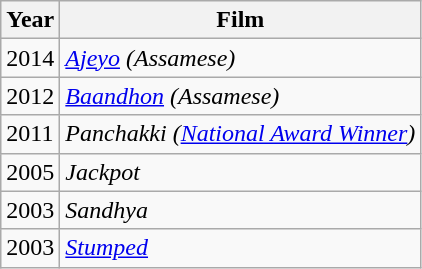<table class="wikitable sortable">
<tr>
<th>Year</th>
<th>Film</th>
</tr>
<tr>
<td>2014</td>
<td><em><a href='#'>Ajeyo</a> (Assamese)</em></td>
</tr>
<tr>
<td>2012</td>
<td><em><a href='#'>Baandhon</a> (Assamese)</em></td>
</tr>
<tr>
<td>2011</td>
<td><em>Panchakki (<a href='#'>National Award Winner</a>)</em></td>
</tr>
<tr>
<td>2005</td>
<td><em>Jackpot</em></td>
</tr>
<tr>
<td>2003</td>
<td><em>Sandhya</em></td>
</tr>
<tr>
<td>2003</td>
<td><em><a href='#'>Stumped</a></em></td>
</tr>
</table>
